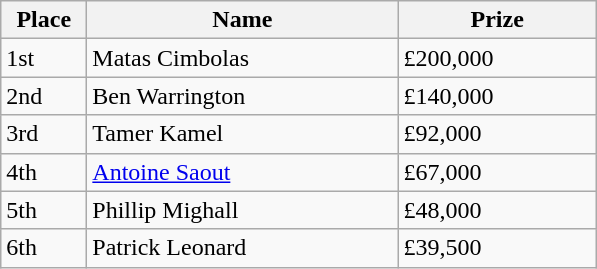<table class="wikitable">
<tr>
<th style="width:50px;">Place</th>
<th style="width:200px;">Name</th>
<th style="width:125px;">Prize</th>
</tr>
<tr>
<td>1st</td>
<td> Matas Cimbolas</td>
<td>£200,000</td>
</tr>
<tr>
<td>2nd</td>
<td> Ben Warrington</td>
<td>£140,000</td>
</tr>
<tr>
<td>3rd</td>
<td> Tamer Kamel</td>
<td>£92,000</td>
</tr>
<tr>
<td>4th</td>
<td> <a href='#'>Antoine Saout</a></td>
<td>£67,000</td>
</tr>
<tr>
<td>5th</td>
<td> Phillip Mighall</td>
<td>£48,000</td>
</tr>
<tr>
<td>6th</td>
<td> Patrick Leonard</td>
<td>£39,500</td>
</tr>
</table>
